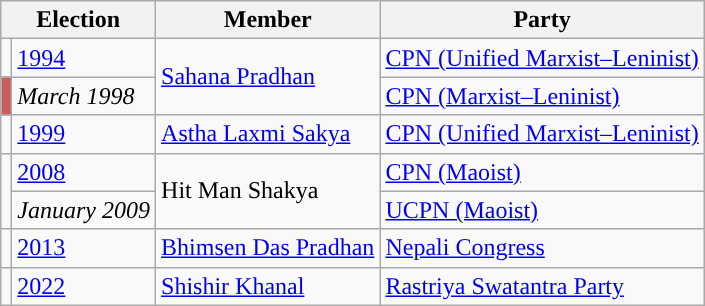<table class="wikitable">
<tr>
<th colspan="2">Election</th>
<th>Member</th>
<th>Party</th>
</tr>
<tr>
<td style="background-color:"></td>
<td><a href='#'>1994</a></td>
<td rowspan="2"><a href='#'>Sahana Pradhan</a></td>
<td><a href='#'>CPN (Unified Marxist–Leninist)</a></td>
</tr>
<tr>
<td style="background-color:indianred"></td>
<td><em>March 1998</em></td>
<td><a href='#'>CPN (Marxist–Leninist)</a></td>
</tr>
<tr>
<td style="background-color:"></td>
<td><a href='#'>1999</a></td>
<td><a href='#'>Astha Laxmi Sakya</a></td>
<td><a href='#'>CPN (Unified Marxist–Leninist)</a></td>
</tr>
<tr>
<td rowspan="2" style="background-color:"></td>
<td><a href='#'>2008</a></td>
<td rowspan="2">Hit Man Shakya</td>
<td><a href='#'>CPN (Maoist)</a></td>
</tr>
<tr>
<td><em>January 2009</em></td>
<td><a href='#'>UCPN (Maoist)</a></td>
</tr>
<tr>
<td style="background-color:"></td>
<td><a href='#'>2013</a></td>
<td><a href='#'>Bhimsen Das Pradhan</a></td>
<td><a href='#'>Nepali Congress</a></td>
</tr>
<tr>
<td></td>
<td><a href='#'>2022</a></td>
<td><a href='#'>Shishir Khanal</a></td>
<td><a href='#'>Rastriya Swatantra Party</a></td>
</tr>
</table>
